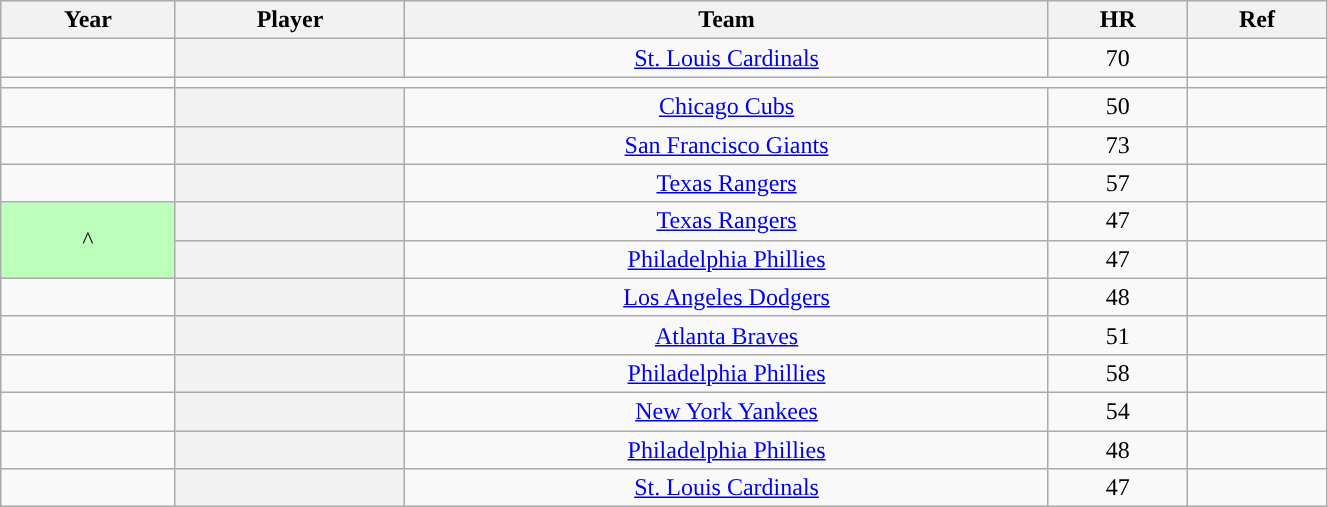<table class="wikitable sortable plainrowheaders" style="text-align:center;" width="70%">
<tr>
<th scope="col">Year</th>
<th scope="col">Player</th>
<th scope="col">Team</th>
<th scope'"col">HR</th>
<th class=unsortable scope="col">Ref</th>
</tr>
<tr>
<td></td>
<th scope="row" style="text-align:center"></th>
<td><a href='#'>St. Louis Cardinals</a></td>
<td>70</td>
<td></td>
</tr>
<tr>
<td></td>
<td colspan="3"></td>
<td></td>
</tr>
<tr>
<td></td>
<th scope="row" style="text-align:center"></th>
<td><a href='#'>Chicago Cubs</a></td>
<td>50</td>
<td></td>
</tr>
<tr>
<td></td>
<th scope="row" style="text-align:center"></th>
<td><a href='#'>San Francisco Giants</a></td>
<td>73</td>
<td></td>
</tr>
<tr>
<td></td>
<th scope="row" style="text-align:center"></th>
<td><a href='#'>Texas Rangers</a></td>
<td>57</td>
<td></td>
</tr>
<tr>
<td rowspan=2 style="background:#bfb; text-align:center">^</td>
<th scope="row" style="text-align:center"> </th>
<td><a href='#'>Texas Rangers</a></td>
<td>47</td>
<td></td>
</tr>
<tr>
<th scope="row" style="text-align:center"></th>
<td><a href='#'>Philadelphia Phillies</a></td>
<td>47</td>
<td></td>
</tr>
<tr>
<td></td>
<th scope="row" style="text-align:center"></th>
<td><a href='#'>Los Angeles Dodgers</a></td>
<td>48</td>
<td></td>
</tr>
<tr>
<td></td>
<th scope="row" style="text-align:center;"></th>
<td><a href='#'>Atlanta Braves</a></td>
<td>51</td>
<td></td>
</tr>
<tr>
<td></td>
<th scope="row" style="text-align:center"></th>
<td><a href='#'>Philadelphia Phillies</a></td>
<td>58</td>
<td></td>
</tr>
<tr>
<td></td>
<th scope="row" style="text-align:center"> </th>
<td><a href='#'>New York Yankees</a></td>
<td>54</td>
<td></td>
</tr>
<tr>
<td></td>
<th scope="row" style="text-align:center"> </th>
<td><a href='#'>Philadelphia Phillies</a></td>
<td>48</td>
<td></td>
</tr>
<tr>
<td></td>
<th scope="row" style="text-align:center"></th>
<td><a href='#'>St. Louis Cardinals</a></td>
<td>47</td>
<td></td>
</tr>
</table>
